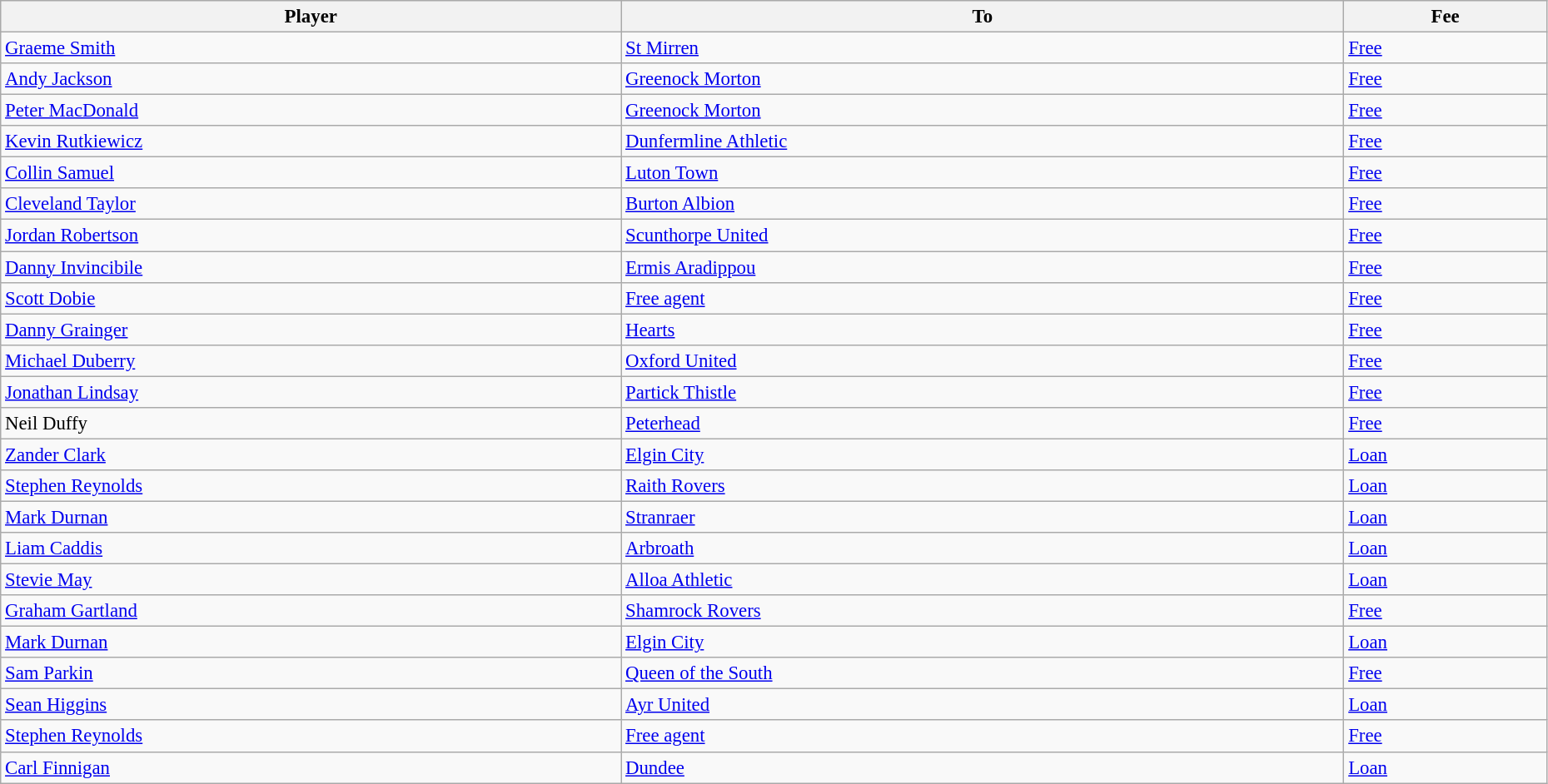<table class="wikitable" style="text-align:center; font-size:95%;width:98%; text-align:left">
<tr>
<th>Player</th>
<th>To</th>
<th>Fee</th>
</tr>
<tr>
<td> <a href='#'>Graeme Smith</a></td>
<td> <a href='#'>St Mirren</a></td>
<td><a href='#'>Free</a></td>
</tr>
<tr>
<td> <a href='#'>Andy Jackson</a></td>
<td> <a href='#'>Greenock Morton</a></td>
<td><a href='#'>Free</a></td>
</tr>
<tr>
<td> <a href='#'>Peter MacDonald</a></td>
<td> <a href='#'>Greenock Morton</a></td>
<td><a href='#'>Free</a></td>
</tr>
<tr>
<td> <a href='#'>Kevin Rutkiewicz</a></td>
<td> <a href='#'>Dunfermline Athletic</a></td>
<td><a href='#'>Free</a></td>
</tr>
<tr>
<td> <a href='#'>Collin Samuel</a></td>
<td> <a href='#'>Luton Town</a></td>
<td><a href='#'>Free</a></td>
</tr>
<tr>
<td> <a href='#'>Cleveland Taylor</a></td>
<td> <a href='#'>Burton Albion</a></td>
<td><a href='#'>Free</a></td>
</tr>
<tr>
<td> <a href='#'>Jordan Robertson</a></td>
<td> <a href='#'>Scunthorpe United</a></td>
<td><a href='#'>Free</a></td>
</tr>
<tr>
<td> <a href='#'>Danny Invincibile</a></td>
<td> <a href='#'>Ermis Aradippou</a></td>
<td><a href='#'>Free</a></td>
</tr>
<tr>
<td> <a href='#'>Scott Dobie</a></td>
<td><a href='#'>Free agent</a></td>
<td><a href='#'>Free</a></td>
</tr>
<tr>
<td> <a href='#'>Danny Grainger</a></td>
<td> <a href='#'>Hearts</a></td>
<td><a href='#'>Free</a></td>
</tr>
<tr>
<td> <a href='#'>Michael Duberry</a></td>
<td> <a href='#'>Oxford United</a></td>
<td><a href='#'>Free</a></td>
</tr>
<tr>
<td> <a href='#'>Jonathan Lindsay</a></td>
<td> <a href='#'>Partick Thistle</a></td>
<td><a href='#'>Free</a></td>
</tr>
<tr>
<td> Neil Duffy</td>
<td> <a href='#'>Peterhead</a></td>
<td><a href='#'>Free</a></td>
</tr>
<tr>
<td> <a href='#'>Zander Clark</a></td>
<td> <a href='#'>Elgin City</a></td>
<td><a href='#'>Loan</a></td>
</tr>
<tr>
<td> <a href='#'>Stephen Reynolds</a></td>
<td> <a href='#'>Raith Rovers</a></td>
<td><a href='#'>Loan</a></td>
</tr>
<tr>
<td> <a href='#'>Mark Durnan</a></td>
<td> <a href='#'>Stranraer</a></td>
<td><a href='#'>Loan</a></td>
</tr>
<tr>
<td> <a href='#'>Liam Caddis</a></td>
<td> <a href='#'>Arbroath</a></td>
<td><a href='#'>Loan</a></td>
</tr>
<tr>
<td> <a href='#'>Stevie May</a></td>
<td> <a href='#'>Alloa Athletic</a></td>
<td><a href='#'>Loan</a></td>
</tr>
<tr>
<td> <a href='#'>Graham Gartland</a></td>
<td> <a href='#'>Shamrock Rovers</a></td>
<td><a href='#'>Free</a></td>
</tr>
<tr>
<td> <a href='#'>Mark Durnan</a></td>
<td> <a href='#'>Elgin City</a></td>
<td><a href='#'>Loan</a></td>
</tr>
<tr>
<td> <a href='#'>Sam Parkin</a></td>
<td> <a href='#'>Queen of the South</a></td>
<td><a href='#'>Free</a></td>
</tr>
<tr>
<td> <a href='#'>Sean Higgins</a></td>
<td> <a href='#'>Ayr United</a></td>
<td><a href='#'>Loan</a></td>
</tr>
<tr>
<td> <a href='#'>Stephen Reynolds</a></td>
<td><a href='#'>Free agent</a></td>
<td><a href='#'>Free</a></td>
</tr>
<tr>
<td> <a href='#'>Carl Finnigan</a></td>
<td> <a href='#'>Dundee</a></td>
<td><a href='#'>Loan</a></td>
</tr>
</table>
